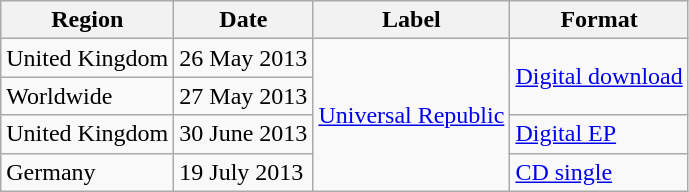<table class="wikitable">
<tr>
<th>Region</th>
<th>Date</th>
<th>Label</th>
<th>Format</th>
</tr>
<tr>
<td>United Kingdom</td>
<td>26 May 2013</td>
<td rowspan="4"><a href='#'>Universal Republic</a></td>
<td rowspan="2"><a href='#'>Digital download</a></td>
</tr>
<tr>
<td>Worldwide</td>
<td>27 May 2013</td>
</tr>
<tr>
<td>United Kingdom</td>
<td>30 June 2013</td>
<td><a href='#'>Digital EP</a></td>
</tr>
<tr>
<td>Germany</td>
<td>19 July 2013</td>
<td><a href='#'>CD single</a></td>
</tr>
</table>
